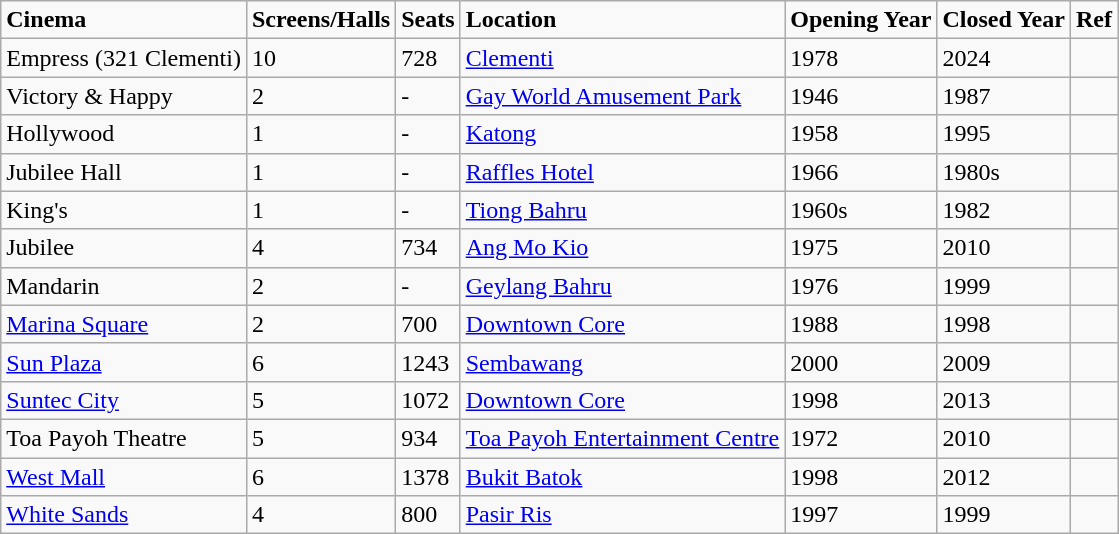<table class="wikitable sortable" style="text-align:left">
<tr>
<td><strong>Cinema</strong></td>
<td><strong>Screens/Halls</strong></td>
<td><strong>Seats</strong></td>
<td><strong>Location</strong></td>
<td><strong>Opening Year</strong></td>
<td><strong>Closed Year</strong></td>
<td><strong>Ref</strong></td>
</tr>
<tr>
<td>Empress (321 Clementi)</td>
<td>10</td>
<td>728</td>
<td><a href='#'>Clementi</a></td>
<td>1978</td>
<td>2024</td>
<td></td>
</tr>
<tr>
<td>Victory & Happy</td>
<td>2</td>
<td>-</td>
<td><a href='#'>Gay World Amusement Park</a></td>
<td>1946</td>
<td>1987</td>
<td></td>
</tr>
<tr>
<td>Hollywood</td>
<td>1</td>
<td>-</td>
<td><a href='#'>Katong</a></td>
<td>1958</td>
<td>1995</td>
<td></td>
</tr>
<tr>
<td>Jubilee Hall</td>
<td>1</td>
<td>-</td>
<td><a href='#'>Raffles Hotel</a></td>
<td>1966</td>
<td>1980s</td>
<td></td>
</tr>
<tr>
<td>King's</td>
<td>1</td>
<td>-</td>
<td><a href='#'>Tiong Bahru</a></td>
<td>1960s</td>
<td>1982</td>
<td></td>
</tr>
<tr>
<td>Jubilee</td>
<td>4</td>
<td>734</td>
<td><a href='#'>Ang Mo Kio</a></td>
<td>1975</td>
<td>2010</td>
<td></td>
</tr>
<tr>
<td>Mandarin</td>
<td>2</td>
<td>-</td>
<td><a href='#'>Geylang Bahru</a></td>
<td>1976</td>
<td>1999</td>
<td></td>
</tr>
<tr>
<td><a href='#'>Marina Square</a></td>
<td>2</td>
<td>700</td>
<td><a href='#'>Downtown Core</a></td>
<td>1988</td>
<td>1998</td>
<td></td>
</tr>
<tr>
<td><a href='#'>Sun Plaza</a></td>
<td>6</td>
<td>1243</td>
<td><a href='#'>Sembawang</a></td>
<td>2000</td>
<td>2009</td>
<td></td>
</tr>
<tr>
<td><a href='#'>Suntec City</a></td>
<td>5</td>
<td>1072</td>
<td><a href='#'>Downtown Core</a></td>
<td>1998</td>
<td>2013</td>
<td><br></td>
</tr>
<tr>
<td>Toa Payoh Theatre</td>
<td>5</td>
<td>934</td>
<td><a href='#'>Toa Payoh Entertainment Centre</a></td>
<td>1972</td>
<td>2010</td>
<td></td>
</tr>
<tr>
<td><a href='#'>West Mall</a></td>
<td>6</td>
<td>1378</td>
<td><a href='#'>Bukit Batok</a></td>
<td>1998</td>
<td>2012</td>
<td><br></td>
</tr>
<tr>
<td><a href='#'>White Sands</a></td>
<td>4</td>
<td>800</td>
<td><a href='#'>Pasir Ris</a></td>
<td>1997</td>
<td>1999</td>
<td></td>
</tr>
</table>
